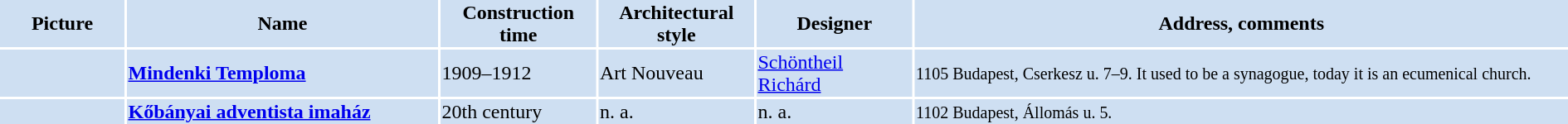<table width="100%">
<tr>
<th bgcolor="#CEDFF2" width="8%">Picture</th>
<th bgcolor="#CEDFF2" width="20%">Name</th>
<th bgcolor="#CEDFF2" width="10%">Construction time</th>
<th bgcolor="#CEDFF2" width="10%">Architectural style</th>
<th bgcolor="#CEDFF2" width="10%">Designer</th>
<th bgcolor="#CEDFF2" width="42%">Address, comments</th>
</tr>
<tr>
<td bgcolor="#CEDFF2"></td>
<td bgcolor="#CEDFF2"><strong><a href='#'>Mindenki Temploma</a></strong></td>
<td bgcolor="#CEDFF2">1909–1912</td>
<td bgcolor="#CEDFF2">Art Nouveau</td>
<td bgcolor="#CEDFF2"><a href='#'>Schöntheil Richárd</a></td>
<td bgcolor="#CEDFF2"><small>	1105 Budapest, Cserkesz u. 7–9. It used to be a synagogue, today it is an ecumenical church.</small></td>
</tr>
<tr>
<td bgcolor="#CEDFF2"></td>
<td bgcolor="#CEDFF2"><strong><a href='#'>Kőbányai adventista imaház</a></strong></td>
<td bgcolor="#CEDFF2">20th century</td>
<td bgcolor="#CEDFF2">n. a.</td>
<td bgcolor="#CEDFF2">n. a.</td>
<td bgcolor="#CEDFF2"><small>1102 Budapest, Állomás u. 5.</small></td>
</tr>
</table>
